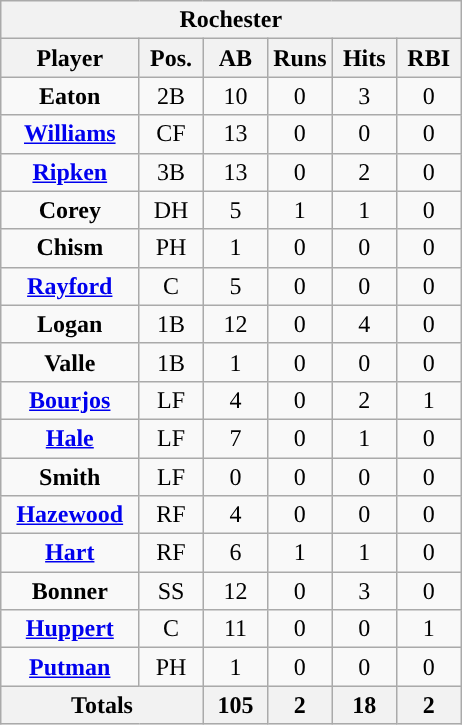<table class="wikitable" style="float:left;">
<tr style="text-align:center;">
<th colspan=6>Rochester</th>
</tr>
<tr>
<th width=30%>Player</th>
<th width=14%>Pos.</th>
<th width=14%>AB</th>
<th width=14%>Runs</th>
<th width=14%>Hits</th>
<th width=14%>RBI</th>
</tr>
<tr style="text-align:center;">
<td><strong>Eaton</strong></td>
<td>2B</td>
<td>10</td>
<td>0</td>
<td>3</td>
<td>0</td>
</tr>
<tr style="text-align:center;">
<td><strong><a href='#'>Williams</a></strong></td>
<td>CF</td>
<td>13</td>
<td>0</td>
<td>0</td>
<td>0</td>
</tr>
<tr style="text-align:center;">
<td><strong><a href='#'>Ripken</a></strong></td>
<td>3B</td>
<td>13</td>
<td>0</td>
<td>2</td>
<td>0</td>
</tr>
<tr style="text-align:center;">
<td><strong>Corey</strong></td>
<td>DH</td>
<td>5</td>
<td>1</td>
<td>1</td>
<td>0</td>
</tr>
<tr style="text-align:center;">
<td><strong>Chism</strong></td>
<td>PH</td>
<td>1</td>
<td>0</td>
<td>0</td>
<td>0</td>
</tr>
<tr style="text-align:center;">
<td><strong><a href='#'>Rayford</a></strong></td>
<td>C</td>
<td>5</td>
<td>0</td>
<td>0</td>
<td>0</td>
</tr>
<tr style="text-align:center;">
<td><strong>Logan</strong></td>
<td>1B</td>
<td>12</td>
<td>0</td>
<td>4</td>
<td>0</td>
</tr>
<tr style="text-align:center;">
<td><strong>Valle</strong></td>
<td>1B</td>
<td>1</td>
<td>0</td>
<td>0</td>
<td>0</td>
</tr>
<tr style="text-align:center;">
<td><strong><a href='#'>Bourjos</a></strong></td>
<td>LF</td>
<td>4</td>
<td>0</td>
<td>2</td>
<td>1</td>
</tr>
<tr style="text-align:center;">
<td><strong><a href='#'>Hale</a></strong></td>
<td>LF</td>
<td>7</td>
<td>0</td>
<td>1</td>
<td>0</td>
</tr>
<tr style="text-align:center;">
<td><strong>Smith</strong></td>
<td>LF</td>
<td>0</td>
<td>0</td>
<td>0</td>
<td>0</td>
</tr>
<tr style="text-align:center;">
<td><strong><a href='#'>Hazewood</a></strong></td>
<td>RF</td>
<td>4</td>
<td>0</td>
<td>0</td>
<td>0</td>
</tr>
<tr style="text-align:center;">
<td><strong><a href='#'>Hart</a></strong></td>
<td>RF</td>
<td>6</td>
<td>1</td>
<td>1</td>
<td>0</td>
</tr>
<tr style="text-align:center;">
<td><strong>Bonner</strong></td>
<td>SS</td>
<td>12</td>
<td>0</td>
<td>3</td>
<td>0</td>
</tr>
<tr style="text-align:center;">
<td><strong><a href='#'>Huppert</a></strong></td>
<td>C</td>
<td>11</td>
<td>0</td>
<td>0</td>
<td>1</td>
</tr>
<tr style="text-align:center;">
<td><strong><a href='#'>Putman</a></strong></td>
<td>PH</td>
<td>1</td>
<td>0</td>
<td>0</td>
<td>0</td>
</tr>
<tr style="text-align:center;">
<th align=center colspan=2>Totals</th>
<th>105</th>
<th>2</th>
<th>18</th>
<th>2</th>
</tr>
</table>
